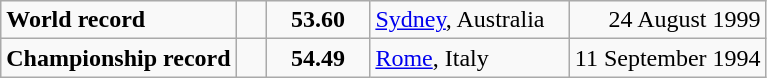<table class="wikitable">
<tr>
<td><strong>World record</strong></td>
<td style="padding-right:1em"></td>
<td style="text-align:center;padding-left:1em; padding-right:1em;"><strong>53.60</strong></td>
<td style="padding-right:1em"><a href='#'>Sydney</a>, Australia</td>
<td align=right>24 August 1999</td>
</tr>
<tr>
<td><strong>Championship record</strong></td>
<td style="padding-right:1em"></td>
<td style="text-align:center;padding-left:1em; padding-right:1em;"><strong>54.49</strong></td>
<td style="padding-right:1em"><a href='#'>Rome</a>, Italy</td>
<td align=right>11 September 1994</td>
</tr>
</table>
